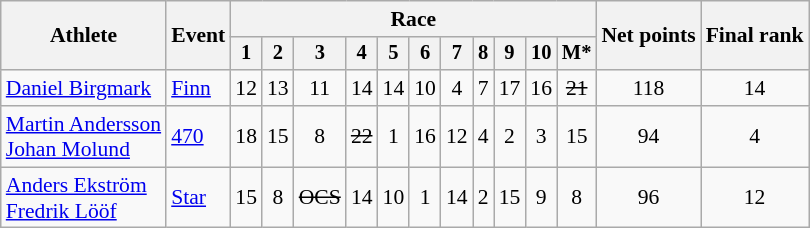<table class="wikitable" style="font-size:90%">
<tr>
<th rowspan=2>Athlete</th>
<th rowspan=2>Event</th>
<th colspan=11>Race</th>
<th rowspan=2>Net points</th>
<th rowspan=2>Final rank</th>
</tr>
<tr style="font-size:95%">
<th>1</th>
<th>2</th>
<th>3</th>
<th>4</th>
<th>5</th>
<th>6</th>
<th>7</th>
<th>8</th>
<th>9</th>
<th>10</th>
<th>M*</th>
</tr>
<tr align=center>
<td align=left><a href='#'>Daniel Birgmark</a></td>
<td align=left><a href='#'>Finn</a></td>
<td>12</td>
<td>13</td>
<td>11</td>
<td>14</td>
<td>14</td>
<td>10</td>
<td>4</td>
<td>7</td>
<td>17</td>
<td>16</td>
<td><s>21</s></td>
<td>118</td>
<td>14</td>
</tr>
<tr align=center>
<td align=left><a href='#'>Martin Andersson</a><br><a href='#'>Johan Molund</a></td>
<td align=left><a href='#'>470</a></td>
<td>18</td>
<td>15</td>
<td>8</td>
<td><s>22</s></td>
<td>1</td>
<td>16</td>
<td>12</td>
<td>4</td>
<td>2</td>
<td>3</td>
<td>15</td>
<td>94</td>
<td>4</td>
</tr>
<tr align=center>
<td align=left><a href='#'>Anders Ekström</a><br><a href='#'>Fredrik Lööf</a></td>
<td align=left><a href='#'>Star</a></td>
<td>15</td>
<td>8</td>
<td><s>OCS</s></td>
<td>14</td>
<td>10</td>
<td>1</td>
<td>14</td>
<td>2</td>
<td>15</td>
<td>9</td>
<td>8</td>
<td>96</td>
<td>12</td>
</tr>
</table>
